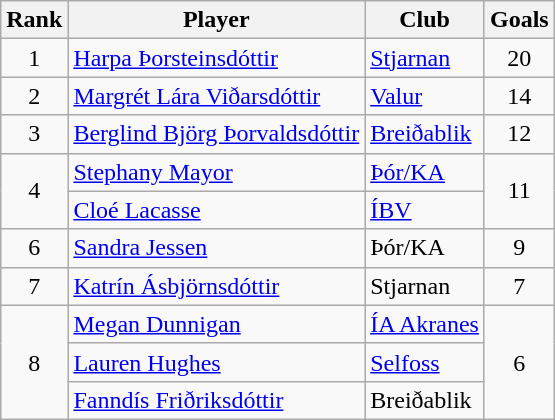<table class="wikitable" style="text-align:center">
<tr>
<th>Rank</th>
<th>Player</th>
<th>Club</th>
<th>Goals</th>
</tr>
<tr>
<td>1</td>
<td align="left"> <a href='#'>Harpa Þorsteinsdóttir</a></td>
<td align="left"><a href='#'>Stjarnan</a></td>
<td>20</td>
</tr>
<tr>
<td>2</td>
<td align="left"> <a href='#'>Margrét Lára Viðarsdóttir</a></td>
<td align="left"><a href='#'>Valur</a></td>
<td>14</td>
</tr>
<tr>
<td>3</td>
<td align="left"> <a href='#'>Berglind Björg Þorvaldsdóttir</a></td>
<td align="left"><a href='#'>Breiðablik</a></td>
<td>12</td>
</tr>
<tr>
<td rowspan=2>4</td>
<td align="left"> <a href='#'>Stephany Mayor</a></td>
<td align="left"><a href='#'>Þór/KA</a></td>
<td rowspan=2>11</td>
</tr>
<tr>
<td align="left"> <a href='#'>Cloé Lacasse</a></td>
<td align="left"><a href='#'>ÍBV</a></td>
</tr>
<tr>
<td>6</td>
<td align="left"> <a href='#'>Sandra Jessen</a></td>
<td align="left">Þór/KA</td>
<td>9</td>
</tr>
<tr>
<td>7</td>
<td align="left"> <a href='#'>Katrín Ásbjörnsdóttir</a></td>
<td align="left">Stjarnan</td>
<td>7</td>
</tr>
<tr>
<td rowspan=3>8</td>
<td align="left"> <a href='#'>Megan Dunnigan</a></td>
<td align="left"><a href='#'>ÍA Akranes</a></td>
<td rowspan=3>6</td>
</tr>
<tr>
<td align="left"> <a href='#'>Lauren Hughes</a></td>
<td align="left"><a href='#'>Selfoss</a></td>
</tr>
<tr>
<td align="left"> <a href='#'>Fanndís Friðriksdóttir</a></td>
<td align="left">Breiðablik</td>
</tr>
</table>
